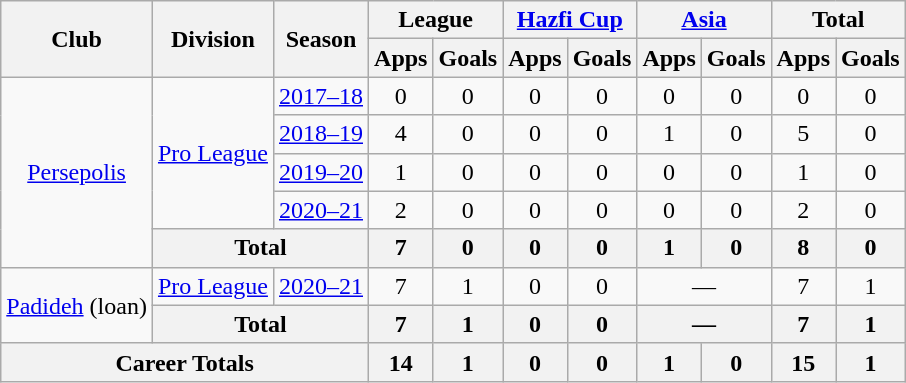<table class="wikitable" style="text-align: center;">
<tr>
<th rowspan="2">Club</th>
<th rowspan="2">Division</th>
<th rowspan="2">Season</th>
<th colspan="2">League</th>
<th colspan="2"><a href='#'>Hazfi Cup</a></th>
<th colspan="2"><a href='#'>Asia</a></th>
<th colspan="2">Total</th>
</tr>
<tr>
<th>Apps</th>
<th>Goals</th>
<th>Apps</th>
<th>Goals</th>
<th>Apps</th>
<th>Goals</th>
<th>Apps</th>
<th>Goals</th>
</tr>
<tr>
<td rowspan="5"><a href='#'>Persepolis</a></td>
<td rowspan="4"><a href='#'>Pro League</a></td>
<td><a href='#'>2017–18</a></td>
<td>0</td>
<td>0</td>
<td>0</td>
<td>0</td>
<td>0</td>
<td>0</td>
<td>0</td>
<td>0</td>
</tr>
<tr>
<td><a href='#'>2018–19</a></td>
<td>4</td>
<td>0</td>
<td>0</td>
<td>0</td>
<td>1</td>
<td>0</td>
<td>5</td>
<td>0</td>
</tr>
<tr>
<td><a href='#'>2019–20</a></td>
<td>1</td>
<td>0</td>
<td>0</td>
<td>0</td>
<td>0</td>
<td>0</td>
<td>1</td>
<td>0</td>
</tr>
<tr>
<td><a href='#'>2020–21</a></td>
<td>2</td>
<td>0</td>
<td>0</td>
<td>0</td>
<td>0</td>
<td>0</td>
<td>2</td>
<td>0</td>
</tr>
<tr>
<th colspan="2">Total</th>
<th>7</th>
<th>0</th>
<th>0</th>
<th>0</th>
<th>1</th>
<th>0</th>
<th>8</th>
<th>0</th>
</tr>
<tr>
<td rowspan="2"><a href='#'>Padideh</a> (loan)</td>
<td rowspan="1"><a href='#'>Pro League</a></td>
<td><a href='#'>2020–21</a></td>
<td>7</td>
<td>1</td>
<td>0</td>
<td>0</td>
<td colspan=2>—</td>
<td>7</td>
<td>1</td>
</tr>
<tr>
<th colspan="2">Total</th>
<th>7</th>
<th>1</th>
<th>0</th>
<th>0</th>
<th colspan=2>—</th>
<th>7</th>
<th>1</th>
</tr>
<tr>
<th colspan="3">Career Totals</th>
<th>14</th>
<th>1</th>
<th>0</th>
<th>0</th>
<th>1</th>
<th>0</th>
<th>15</th>
<th>1</th>
</tr>
</table>
